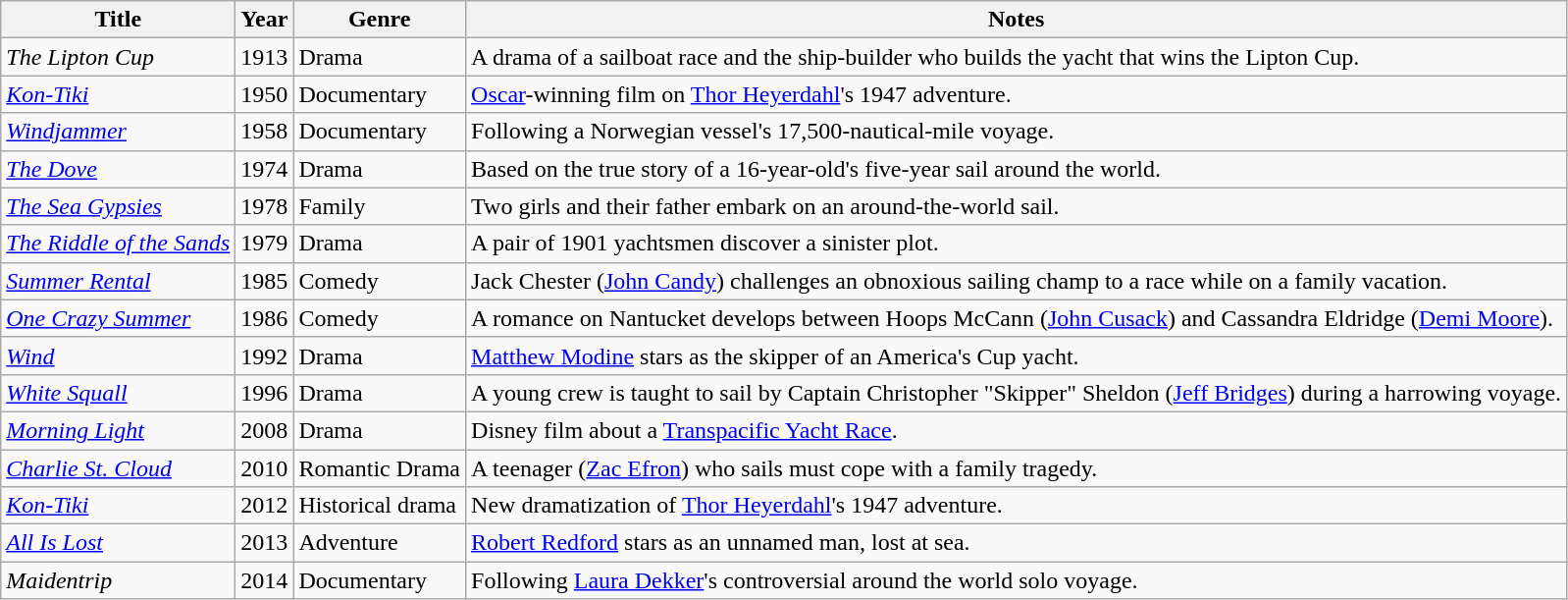<table class="wikitable sortable">
<tr>
<th>Title</th>
<th>Year</th>
<th>Genre</th>
<th>Notes</th>
</tr>
<tr>
<td><em>The Lipton Cup</em></td>
<td>1913</td>
<td>Drama</td>
<td>A drama of a sailboat race and the ship-builder who builds the yacht that wins the Lipton Cup.</td>
</tr>
<tr>
<td><em><a href='#'>Kon-Tiki</a></em></td>
<td>1950</td>
<td>Documentary</td>
<td><a href='#'>Oscar</a>-winning film on <a href='#'>Thor Heyerdahl</a>'s 1947 adventure.</td>
</tr>
<tr>
<td><em><a href='#'>Windjammer</a></em></td>
<td>1958</td>
<td>Documentary</td>
<td>Following a Norwegian vessel's 17,500-nautical-mile voyage.</td>
</tr>
<tr>
<td><em><a href='#'>The Dove</a></em></td>
<td>1974</td>
<td>Drama</td>
<td>Based on the true story of a 16-year-old's five-year sail around the world.</td>
</tr>
<tr>
<td><em><a href='#'>The Sea Gypsies</a></em></td>
<td>1978</td>
<td>Family</td>
<td>Two girls and their father embark on an around-the-world sail.</td>
</tr>
<tr>
<td><em><a href='#'>The Riddle of the Sands</a></em></td>
<td>1979</td>
<td>Drama</td>
<td>A pair of 1901 yachtsmen discover a sinister plot.</td>
</tr>
<tr>
<td><em><a href='#'>Summer Rental</a></em></td>
<td>1985</td>
<td>Comedy</td>
<td>Jack Chester (<a href='#'>John Candy</a>) challenges an obnoxious sailing champ to a race while on a family vacation.</td>
</tr>
<tr>
<td><em><a href='#'>One Crazy Summer</a></em></td>
<td>1986</td>
<td>Comedy</td>
<td>A romance on Nantucket develops between Hoops McCann (<a href='#'>John Cusack</a>) and Cassandra Eldridge (<a href='#'>Demi Moore</a>).</td>
</tr>
<tr>
<td><em><a href='#'>Wind</a></em></td>
<td>1992</td>
<td>Drama</td>
<td><a href='#'>Matthew Modine</a> stars as the skipper of an America's Cup yacht.</td>
</tr>
<tr>
<td><em><a href='#'>White Squall</a></em></td>
<td>1996</td>
<td>Drama</td>
<td>A young crew is taught to sail by Captain Christopher "Skipper" Sheldon (<a href='#'>Jeff Bridges</a>) during a harrowing voyage.</td>
</tr>
<tr>
<td><em><a href='#'>Morning Light</a></em></td>
<td>2008</td>
<td>Drama</td>
<td>Disney film about a <a href='#'>Transpacific Yacht Race</a>.</td>
</tr>
<tr>
<td><em><a href='#'>Charlie St. Cloud</a></em></td>
<td>2010</td>
<td>Romantic Drama</td>
<td>A teenager (<a href='#'>Zac Efron</a>) who sails must cope with a family tragedy.</td>
</tr>
<tr>
<td><em><a href='#'>Kon-Tiki</a></em></td>
<td>2012</td>
<td>Historical drama</td>
<td>New dramatization of <a href='#'>Thor Heyerdahl</a>'s 1947 adventure.</td>
</tr>
<tr>
<td><em><a href='#'>All Is Lost</a></em></td>
<td>2013</td>
<td>Adventure</td>
<td><a href='#'>Robert Redford</a> stars as an unnamed man, lost at sea.</td>
</tr>
<tr>
<td><em>Maidentrip</em></td>
<td>2014</td>
<td>Documentary</td>
<td>Following <a href='#'>Laura Dekker</a>'s controversial around the world solo voyage.</td>
</tr>
</table>
